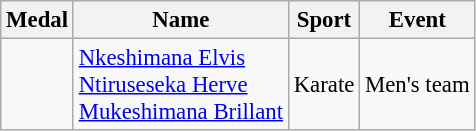<table class="wikitable sortable" style="font-size: 95%;">
<tr>
<th>Medal</th>
<th>Name</th>
<th>Sport</th>
<th>Event</th>
</tr>
<tr>
<td></td>
<td><a href='#'>Nkeshimana Elvis</a><br><a href='#'>Ntiruseseka Herve</a><br><a href='#'>Mukeshimana Brillant</a></td>
<td>Karate</td>
<td>Men's team</td>
</tr>
</table>
